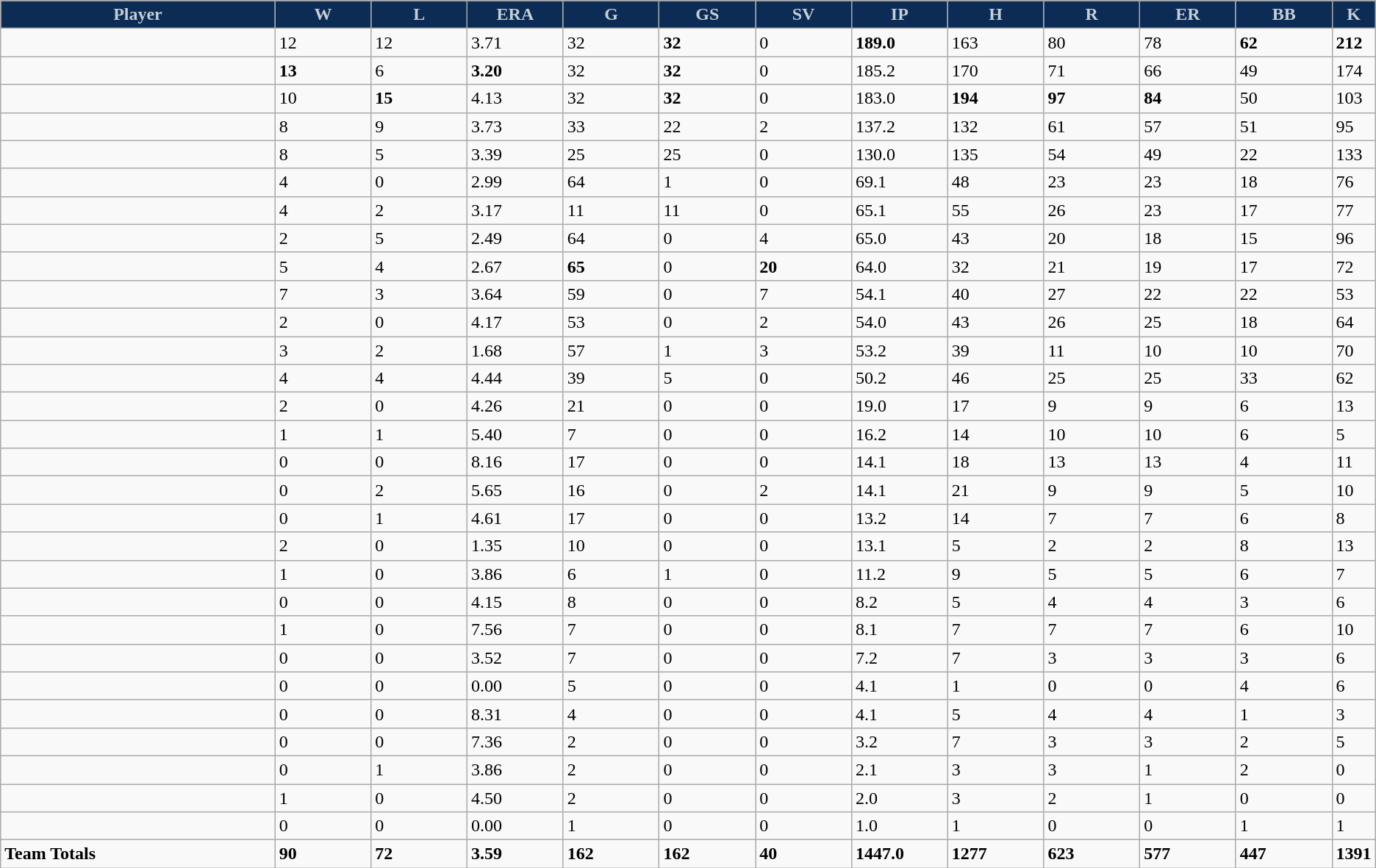<table class="wikitable sortable">
<tr>
<th style="background:#0C2C56; color:#C4CED4; width:20%;">Player</th>
<th style="background:#0C2C56; color:#C4CED4; width:7%;">W</th>
<th style="background:#0C2C56; color:#C4CED4; width:7%;">L</th>
<th style="background:#0C2C56; color:#C4CED4; width:7%;">ERA</th>
<th style="background:#0C2C56; color:#C4CED4; width:7%;">G</th>
<th style="background:#0C2C56; color:#C4CED4; width:7%;">GS</th>
<th style="background:#0C2C56; color:#C4CED4; width:7%;">SV</th>
<th style="background:#0C2C56; color:#C4CED4; width:7%;">IP</th>
<th style="background:#0C2C56; color:#C4CED4; width:7%;">H</th>
<th style="background:#0C2C56; color:#C4CED4; width:7%;">R</th>
<th style="background:#0C2C56; color:#C4CED4; width:7%;">ER</th>
<th style="background:#0C2C56; color:#C4CED4; width:7%;">BB</th>
<th style="background:#0C2C56; color:#C4CED4; width:7%;">K</th>
</tr>
<tr>
<td></td>
<td>12</td>
<td>12</td>
<td>3.71</td>
<td>32</td>
<td><strong>32</strong></td>
<td>0</td>
<td><strong>189.0</strong></td>
<td>163</td>
<td>80</td>
<td>78</td>
<td><strong>62</strong></td>
<td><strong>212</strong></td>
</tr>
<tr>
<td></td>
<td><strong>13</strong></td>
<td>6</td>
<td><strong>3.20</strong></td>
<td>32</td>
<td><strong>32</strong></td>
<td>0</td>
<td>185.2</td>
<td>170</td>
<td>71</td>
<td>66</td>
<td>49</td>
<td>174</td>
</tr>
<tr>
<td></td>
<td>10</td>
<td><strong>15</strong></td>
<td>4.13</td>
<td>32</td>
<td><strong>32</strong></td>
<td>0</td>
<td>183.0</td>
<td><strong>194</strong></td>
<td><strong>97</strong></td>
<td><strong>84</strong></td>
<td>50</td>
<td>103</td>
</tr>
<tr>
<td></td>
<td>8</td>
<td>9</td>
<td>3.73</td>
<td>33</td>
<td>22</td>
<td>2</td>
<td>137.2</td>
<td>132</td>
<td>61</td>
<td>57</td>
<td>51</td>
<td>95</td>
</tr>
<tr>
<td></td>
<td>8</td>
<td>5</td>
<td>3.39</td>
<td>25</td>
<td>25</td>
<td>0</td>
<td>130.0</td>
<td>135</td>
<td>54</td>
<td>49</td>
<td>22</td>
<td>133</td>
</tr>
<tr>
<td></td>
<td>4</td>
<td>0</td>
<td>2.99</td>
<td>64</td>
<td>1</td>
<td>0</td>
<td>69.1</td>
<td>48</td>
<td>23</td>
<td>23</td>
<td>18</td>
<td>76</td>
</tr>
<tr>
<td></td>
<td>4</td>
<td>2</td>
<td>3.17</td>
<td>11</td>
<td>11</td>
<td>0</td>
<td>65.1</td>
<td>55</td>
<td>26</td>
<td>23</td>
<td>17</td>
<td>77</td>
</tr>
<tr>
<td></td>
<td>2</td>
<td>5</td>
<td>2.49</td>
<td>64</td>
<td>0</td>
<td>4</td>
<td>65.0</td>
<td>43</td>
<td>20</td>
<td>18</td>
<td>15</td>
<td>96</td>
</tr>
<tr>
<td></td>
<td>5</td>
<td>4</td>
<td>2.67</td>
<td><strong>65</strong></td>
<td>0</td>
<td><strong>20</strong></td>
<td>64.0</td>
<td>32</td>
<td>21</td>
<td>19</td>
<td>17</td>
<td>72</td>
</tr>
<tr>
<td></td>
<td>7</td>
<td>3</td>
<td>3.64</td>
<td>59</td>
<td>0</td>
<td>7</td>
<td>54.1</td>
<td>40</td>
<td>27</td>
<td>22</td>
<td>22</td>
<td>53</td>
</tr>
<tr>
<td></td>
<td>2</td>
<td>0</td>
<td>4.17</td>
<td>53</td>
<td>0</td>
<td>2</td>
<td>54.0</td>
<td>43</td>
<td>26</td>
<td>25</td>
<td>18</td>
<td>64</td>
</tr>
<tr>
<td></td>
<td>3</td>
<td>2</td>
<td>1.68</td>
<td>57</td>
<td>1</td>
<td>3</td>
<td>53.2</td>
<td>39</td>
<td>11</td>
<td>10</td>
<td>10</td>
<td>70</td>
</tr>
<tr>
<td></td>
<td>4</td>
<td>4</td>
<td>4.44</td>
<td>39</td>
<td>5</td>
<td>0</td>
<td>50.2</td>
<td>46</td>
<td>25</td>
<td>25</td>
<td>33</td>
<td>62</td>
</tr>
<tr>
<td></td>
<td>2</td>
<td>0</td>
<td>4.26</td>
<td>21</td>
<td>0</td>
<td>0</td>
<td>19.0</td>
<td>17</td>
<td>9</td>
<td>9</td>
<td>6</td>
<td>13</td>
</tr>
<tr>
<td></td>
<td>1</td>
<td>1</td>
<td>5.40</td>
<td>7</td>
<td>0</td>
<td>0</td>
<td>16.2</td>
<td>14</td>
<td>10</td>
<td>10</td>
<td>6</td>
<td>5</td>
</tr>
<tr>
<td></td>
<td>0</td>
<td>0</td>
<td>8.16</td>
<td>17</td>
<td>0</td>
<td>0</td>
<td>14.1</td>
<td>18</td>
<td>13</td>
<td>13</td>
<td>4</td>
<td>11</td>
</tr>
<tr>
<td></td>
<td>0</td>
<td>2</td>
<td>5.65</td>
<td>16</td>
<td>0</td>
<td>2</td>
<td>14.1</td>
<td>21</td>
<td>9</td>
<td>9</td>
<td>5</td>
<td>10</td>
</tr>
<tr>
<td></td>
<td>0</td>
<td>1</td>
<td>4.61</td>
<td>17</td>
<td>0</td>
<td>0</td>
<td>13.2</td>
<td>14</td>
<td>7</td>
<td>7</td>
<td>6</td>
<td>8</td>
</tr>
<tr>
<td></td>
<td>2</td>
<td>0</td>
<td>1.35</td>
<td>10</td>
<td>0</td>
<td>0</td>
<td>13.1</td>
<td>5</td>
<td>2</td>
<td>2</td>
<td>8</td>
<td>13</td>
</tr>
<tr>
<td></td>
<td>1</td>
<td>0</td>
<td>3.86</td>
<td>6</td>
<td>1</td>
<td>0</td>
<td>11.2</td>
<td>9</td>
<td>5</td>
<td>5</td>
<td>6</td>
<td>7</td>
</tr>
<tr>
<td></td>
<td>0</td>
<td>0</td>
<td>4.15</td>
<td>8</td>
<td>0</td>
<td>0</td>
<td>8.2</td>
<td>5</td>
<td>4</td>
<td>4</td>
<td>3</td>
<td>6</td>
</tr>
<tr>
<td></td>
<td>1</td>
<td>0</td>
<td>7.56</td>
<td>7</td>
<td>0</td>
<td>0</td>
<td>8.1</td>
<td>7</td>
<td>7</td>
<td>7</td>
<td>6</td>
<td>10</td>
</tr>
<tr>
<td></td>
<td>0</td>
<td>0</td>
<td>3.52</td>
<td>7</td>
<td>0</td>
<td>0</td>
<td>7.2</td>
<td>7</td>
<td>3</td>
<td>3</td>
<td>3</td>
<td>6</td>
</tr>
<tr>
<td></td>
<td>0</td>
<td>0</td>
<td>0.00</td>
<td>5</td>
<td>0</td>
<td>0</td>
<td>4.1</td>
<td>1</td>
<td>0</td>
<td>0</td>
<td>4</td>
<td>6</td>
</tr>
<tr>
<td></td>
<td>0</td>
<td>0</td>
<td>8.31</td>
<td>4</td>
<td>0</td>
<td>0</td>
<td>4.1</td>
<td>5</td>
<td>4</td>
<td>4</td>
<td>1</td>
<td>3</td>
</tr>
<tr>
<td></td>
<td>0</td>
<td>0</td>
<td>7.36</td>
<td>2</td>
<td>0</td>
<td>0</td>
<td>3.2</td>
<td>7</td>
<td>3</td>
<td>3</td>
<td>2</td>
<td>5</td>
</tr>
<tr>
<td></td>
<td>0</td>
<td>1</td>
<td>3.86</td>
<td>2</td>
<td>0</td>
<td>0</td>
<td>2.1</td>
<td>3</td>
<td>3</td>
<td>1</td>
<td>2</td>
<td>0</td>
</tr>
<tr>
<td></td>
<td>1</td>
<td>0</td>
<td>4.50</td>
<td>2</td>
<td>0</td>
<td>0</td>
<td>2.0</td>
<td>3</td>
<td>2</td>
<td>1</td>
<td>0</td>
<td>0</td>
</tr>
<tr>
<td></td>
<td>0</td>
<td>0</td>
<td>0.00</td>
<td>1</td>
<td>0</td>
<td>0</td>
<td>1.0</td>
<td>1</td>
<td>0</td>
<td>0</td>
<td>1</td>
<td>1</td>
</tr>
<tr>
<td><strong>Team Totals</strong></td>
<td><strong>90</strong></td>
<td><strong>72</strong></td>
<td><strong>3.59</strong></td>
<td><strong>162</strong></td>
<td><strong>162</strong></td>
<td><strong>40</strong></td>
<td><strong>1447.0</strong></td>
<td><strong>1277</strong></td>
<td><strong>623</strong></td>
<td><strong>577</strong></td>
<td><strong>447</strong></td>
<td><strong>1391</strong></td>
</tr>
</table>
